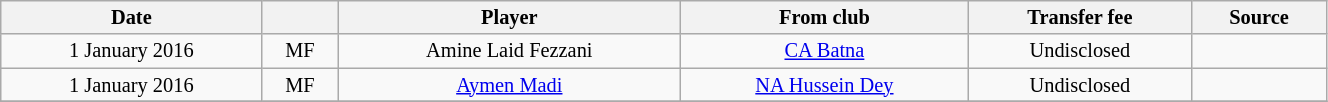<table class="wikitable sortable" style="width:70%; text-align:center; font-size:85%; text-align:centre;">
<tr>
<th>Date</th>
<th></th>
<th>Player</th>
<th>From club</th>
<th>Transfer fee</th>
<th>Source</th>
</tr>
<tr>
<td>1 January 2016</td>
<td>MF</td>
<td> Amine Laid Fezzani</td>
<td><a href='#'>CA Batna</a></td>
<td>Undisclosed</td>
<td></td>
</tr>
<tr>
<td>1 January 2016</td>
<td>MF</td>
<td> <a href='#'>Aymen Madi</a></td>
<td><a href='#'>NA Hussein Dey</a></td>
<td>Undisclosed</td>
<td></td>
</tr>
<tr>
</tr>
</table>
